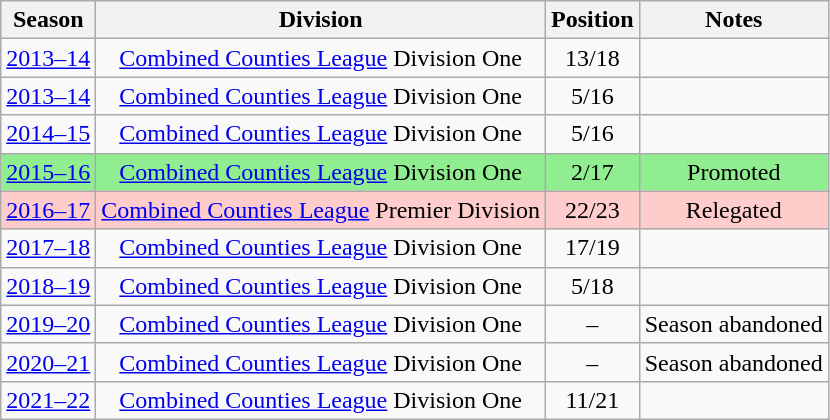<table class="wikitable collapsible collapsed" style=text-align:center>
<tr>
<th>Season</th>
<th>Division</th>
<th>Position</th>
<th>Notes</th>
</tr>
<tr>
<td><a href='#'>2013–14</a></td>
<td><a href='#'>Combined Counties League</a> Division One</td>
<td>13/18</td>
<td></td>
</tr>
<tr>
<td><a href='#'>2013–14</a></td>
<td><a href='#'>Combined Counties League</a> Division One</td>
<td>5/16</td>
<td></td>
</tr>
<tr>
<td><a href='#'>2014–15</a></td>
<td><a href='#'>Combined Counties League</a> Division One</td>
<td>5/16</td>
<td></td>
</tr>
<tr style="background: #90EE90">
<td><a href='#'>2015–16</a></td>
<td><a href='#'>Combined Counties League</a> Division One</td>
<td>2/17</td>
<td>Promoted</td>
</tr>
<tr style="background:#fcc">
<td><a href='#'>2016–17</a></td>
<td><a href='#'>Combined Counties League</a> Premier Division</td>
<td>22/23</td>
<td>Relegated</td>
</tr>
<tr>
<td><a href='#'>2017–18</a></td>
<td><a href='#'>Combined Counties League</a> Division One</td>
<td>17/19</td>
<td></td>
</tr>
<tr>
<td><a href='#'>2018–19</a></td>
<td><a href='#'>Combined Counties League</a> Division One</td>
<td>5/18</td>
<td></td>
</tr>
<tr>
<td><a href='#'>2019–20</a></td>
<td><a href='#'>Combined Counties League</a> Division One</td>
<td>–</td>
<td>Season abandoned</td>
</tr>
<tr>
<td><a href='#'>2020–21</a></td>
<td><a href='#'>Combined Counties League</a> Division One</td>
<td>–</td>
<td>Season abandoned</td>
</tr>
<tr>
<td><a href='#'>2021–22</a></td>
<td><a href='#'>Combined Counties League</a> Division One</td>
<td>11/21</td>
<td></td>
</tr>
</table>
